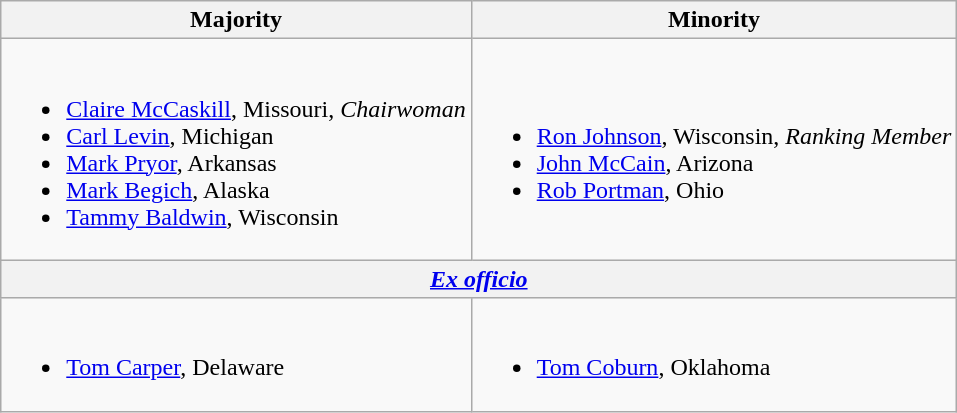<table class=wikitable>
<tr>
<th>Majority</th>
<th>Minority</th>
</tr>
<tr>
<td><br><ul><li><a href='#'>Claire McCaskill</a>, Missouri, <em>Chairwoman</em></li><li><a href='#'>Carl Levin</a>, Michigan</li><li><a href='#'>Mark Pryor</a>, Arkansas</li><li><a href='#'>Mark Begich</a>, Alaska</li><li><a href='#'>Tammy Baldwin</a>, Wisconsin</li></ul></td>
<td><br><ul><li><a href='#'>Ron Johnson</a>, Wisconsin, <em>Ranking Member</em></li><li><a href='#'>John McCain</a>, Arizona</li><li><a href='#'>Rob Portman</a>, Ohio</li></ul></td>
</tr>
<tr>
<th colspan=2><em><a href='#'>Ex officio</a></em></th>
</tr>
<tr>
<td><br><ul><li><a href='#'>Tom Carper</a>, Delaware</li></ul></td>
<td><br><ul><li><a href='#'>Tom Coburn</a>, Oklahoma</li></ul></td>
</tr>
</table>
